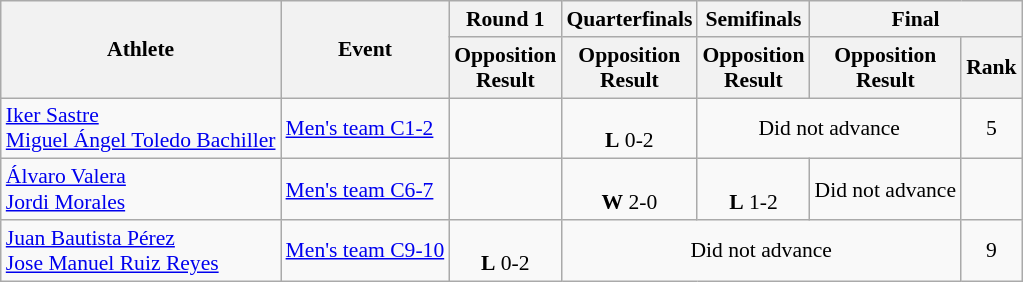<table class=wikitable style="font-size:90%">
<tr>
<th rowspan="2">Athlete</th>
<th rowspan="2">Event</th>
<th>Round 1</th>
<th>Quarterfinals</th>
<th>Semifinals</th>
<th colspan="2">Final</th>
</tr>
<tr>
<th>Opposition<br>Result</th>
<th>Opposition<br>Result</th>
<th>Opposition<br>Result</th>
<th>Opposition<br>Result</th>
<th>Rank</th>
</tr>
<tr align=center>
<td align=left><a href='#'>Iker Sastre</a><br><a href='#'>Miguel Ángel Toledo Bachiller</a></td>
<td align=left><a href='#'>Men's team C1-2</a></td>
<td></td>
<td><br><strong>L</strong> 0-2</td>
<td colspan="2">Did not advance</td>
<td>5</td>
</tr>
<tr align=center>
<td align=left><a href='#'>Álvaro Valera</a><br><a href='#'>Jordi Morales</a></td>
<td align=left><a href='#'>Men's team C6-7</a></td>
<td></td>
<td><br><strong>W</strong> 2-0</td>
<td><br><strong>L</strong> 1-2</td>
<td>Did not advance</td>
<td></td>
</tr>
<tr align=center>
<td align=left><a href='#'>Juan Bautista Pérez</a><br><a href='#'>Jose Manuel Ruiz Reyes</a></td>
<td align=left><a href='#'>Men's team C9-10</a></td>
<td><br><strong>L</strong> 0-2</td>
<td colspan="3">Did not advance</td>
<td>9</td>
</tr>
</table>
